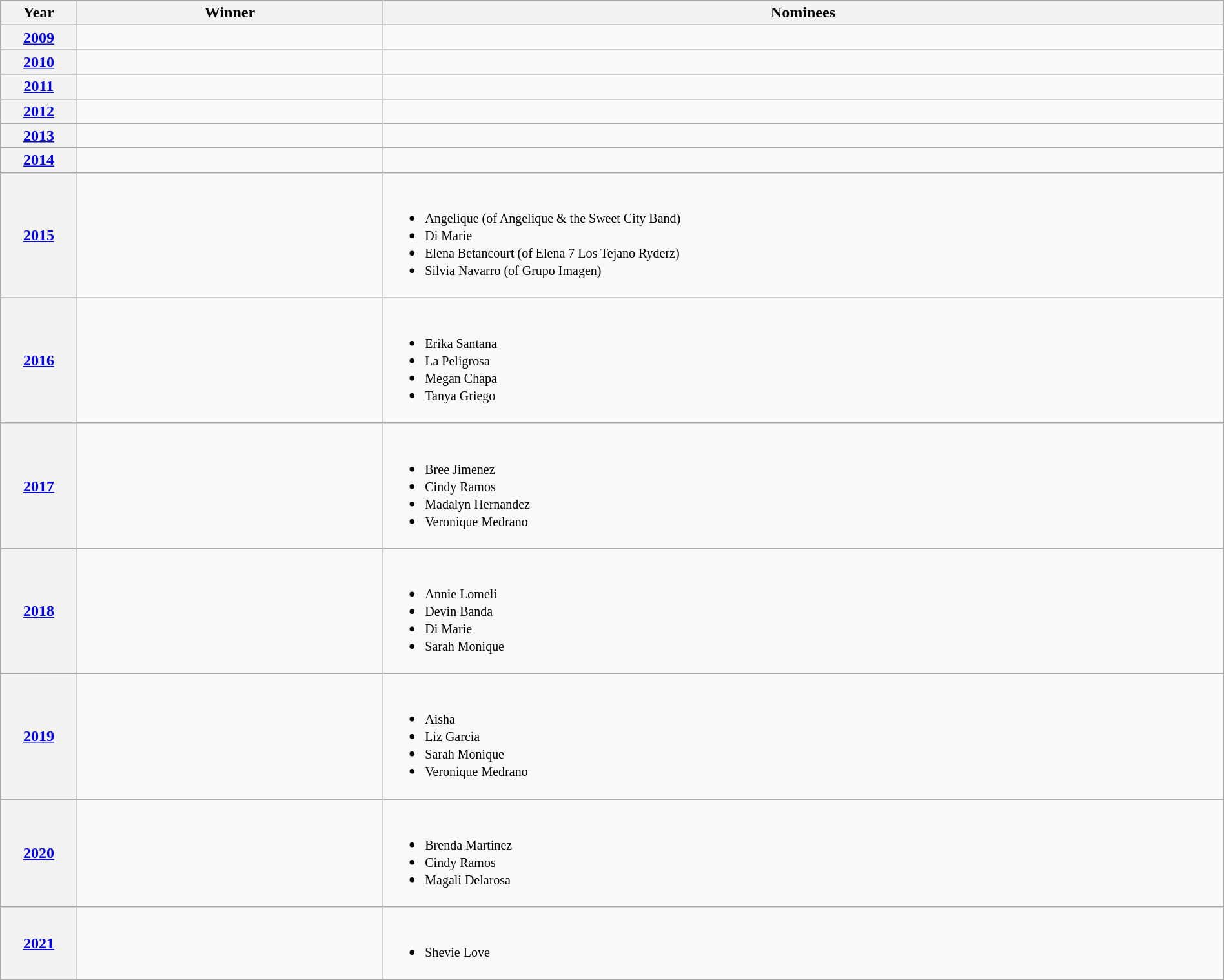<table class="wikitable" style="width:100%">
<tr bgcolor="#bebebe">
<th width="5%">Year</th>
<th width="20%">Winner</th>
<th width="55%">Nominees</th>
</tr>
<tr>
<th scope="row"><a href='#'>2009</a></th>
<td></td>
<td></td>
</tr>
<tr>
<th scope="row"><a href='#'>2010</a></th>
<td></td>
<td></td>
</tr>
<tr>
<th scope="row"><a href='#'>2011</a></th>
<td></td>
<td></td>
</tr>
<tr>
<th scope="row"><a href='#'>2012</a></th>
<td></td>
<td></td>
</tr>
<tr>
<th scope="row"><a href='#'>2013</a></th>
<td></td>
<td></td>
</tr>
<tr>
<th scope="row"><a href='#'>2014</a></th>
<td></td>
<td></td>
</tr>
<tr>
<th scope="row"><a href='#'>2015</a></th>
<td></td>
<td><br><ul><li><small>Angelique (of Angelique & the Sweet City Band)</small></li><li><small>Di Marie</small></li><li><small>Elena Betancourt (of Elena 7 Los Tejano Ryderz)</small></li><li><small>Silvia Navarro (of Grupo Imagen)</small></li></ul></td>
</tr>
<tr>
<th scope="row"><a href='#'>2016</a></th>
<td></td>
<td><br><ul><li><small>Erika Santana</small></li><li><small>La Peligrosa</small></li><li><small>Megan Chapa</small></li><li><small>Tanya Griego</small></li></ul></td>
</tr>
<tr>
<th scope="row"><a href='#'>2017</a></th>
<td></td>
<td><br><ul><li><small>Bree Jimenez</small></li><li><small>Cindy Ramos</small></li><li><small>Madalyn Hernandez</small></li><li><small>Veronique Medrano</small></li></ul></td>
</tr>
<tr>
<th scope="row"><a href='#'>2018</a></th>
<td></td>
<td><br><ul><li><small>Annie Lomeli</small></li><li><small>Devin Banda</small></li><li><small>Di Marie</small></li><li><small>Sarah Monique</small></li></ul></td>
</tr>
<tr>
<th scope="row"><a href='#'>2019</a></th>
<td></td>
<td><br><ul><li><small>Aisha</small></li><li><small>Liz Garcia</small></li><li><small>Sarah Monique</small></li><li><small>Veronique Medrano</small></li></ul></td>
</tr>
<tr>
<th scope="row"><a href='#'>2020</a></th>
<td></td>
<td><br><ul><li><small>Brenda Martinez</small></li><li><small>Cindy Ramos</small></li><li><small>Magali Delarosa</small></li></ul></td>
</tr>
<tr>
<th scope="row"><a href='#'>2021</a></th>
<td></td>
<td><br><ul><li><small>Shevie Love</small></li></ul></td>
</tr>
</table>
